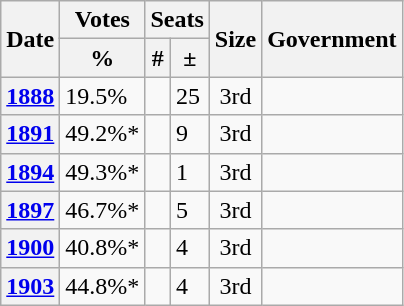<table class="wikitable">
<tr>
<th rowspan="2">Date</th>
<th colspan="1">Votes</th>
<th colspan="2">Seats</th>
<th rowspan="2">Size</th>
<th rowspan="2">Government</th>
</tr>
<tr>
<th>%</th>
<th>#</th>
<th>±</th>
</tr>
<tr>
<th><a href='#'>1888</a></th>
<td>19.5%</td>
<td></td>
<td> 25</td>
<td align="center">3rd</td>
<td></td>
</tr>
<tr>
<th><a href='#'>1891</a></th>
<td>49.2%*</td>
<td></td>
<td> 9</td>
<td align="center">3rd</td>
<td></td>
</tr>
<tr>
<th><a href='#'>1894</a></th>
<td>49.3%*</td>
<td></td>
<td> 1</td>
<td align="center">3rd</td>
<td> </td>
</tr>
<tr>
<th><a href='#'>1897</a></th>
<td>46.7%*</td>
<td></td>
<td> 5</td>
<td align="center">3rd</td>
<td></td>
</tr>
<tr>
<th><a href='#'>1900</a></th>
<td>40.8%*</td>
<td></td>
<td> 4</td>
<td align="center">3rd</td>
<td></td>
</tr>
<tr>
<th><a href='#'>1903</a></th>
<td>44.8%*</td>
<td></td>
<td> 4</td>
<td align="center">3rd</td>
<td> </td>
</tr>
</table>
